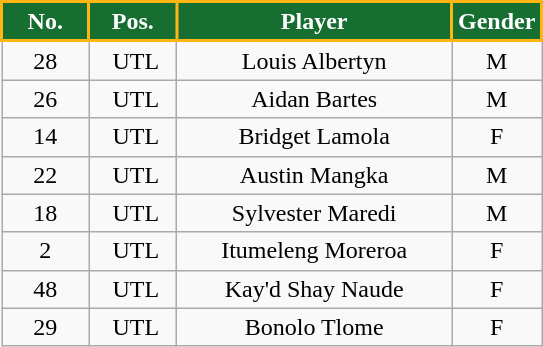<table class="wikitable" style="text-align: center;">
<tr>
<th style="background:#166F31; color:#FFFFFF; border:2px solid #FFB612; width: 50px;">No.</th>
<th style="background:#166F31; color:#FFFFFF; border:2px solid #FFB612; width: 50px;">Pos.</th>
<th style="background:#166F31; color:#FFFFFF; border:2px solid #FFB612; width: 175px;">Player</th>
<th style="background:#166F31; color:#FFFFFF; border:2px solid #FFB612; width: 50px;">Gender</th>
</tr>
<tr>
<td>28</td>
<td> UTL</td>
<td>Louis Albertyn</td>
<td>M</td>
</tr>
<tr>
<td>26</td>
<td> UTL</td>
<td>Aidan Bartes</td>
<td>M</td>
</tr>
<tr>
<td>14</td>
<td> UTL</td>
<td>Bridget Lamola</td>
<td>F</td>
</tr>
<tr>
<td>22</td>
<td> UTL</td>
<td>Austin Mangka</td>
<td>M</td>
</tr>
<tr>
<td>18</td>
<td> UTL</td>
<td>Sylvester Maredi</td>
<td>M</td>
</tr>
<tr>
<td>2</td>
<td> UTL</td>
<td>Itumeleng Moreroa</td>
<td>F</td>
</tr>
<tr>
<td>48</td>
<td> UTL</td>
<td>Kay'd Shay Naude</td>
<td>F</td>
</tr>
<tr>
<td>29</td>
<td> UTL</td>
<td>Bonolo Tlome</td>
<td>F</td>
</tr>
</table>
